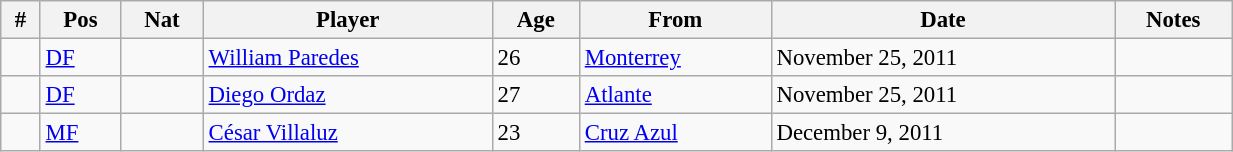<table class="wikitable" style="width:65%; text-align:center; font-size:95%; text-align:left;">
<tr>
<th><strong>#</strong></th>
<th><strong>Pos</strong></th>
<th><strong>Nat</strong></th>
<th><strong>Player</strong></th>
<th><strong>Age</strong></th>
<th><strong>From</strong></th>
<th><strong>Date</strong></th>
<th><strong>Notes</strong></th>
</tr>
<tr>
<td></td>
<td><a href='#'>DF</a></td>
<td></td>
<td><a href='#'>William Paredes</a></td>
<td>26</td>
<td><a href='#'>Monterrey</a></td>
<td>November 25, 2011</td>
<td></td>
</tr>
<tr>
<td></td>
<td><a href='#'>DF</a></td>
<td></td>
<td><a href='#'>Diego Ordaz</a></td>
<td>27</td>
<td><a href='#'>Atlante</a></td>
<td>November 25, 2011</td>
<td></td>
</tr>
<tr>
<td></td>
<td><a href='#'>MF</a></td>
<td></td>
<td><a href='#'>César Villaluz</a></td>
<td>23</td>
<td><a href='#'>Cruz Azul</a></td>
<td>December 9, 2011</td>
<td></td>
</tr>
</table>
